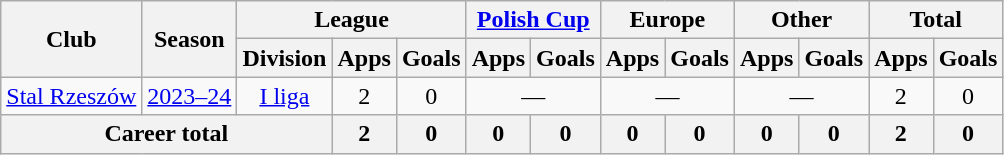<table class="wikitable" style="text-align: center;">
<tr>
<th rowspan="2">Club</th>
<th rowspan="2">Season</th>
<th colspan="3">League</th>
<th colspan="2"><a href='#'>Polish Cup</a></th>
<th colspan="2">Europe</th>
<th colspan="2">Other</th>
<th colspan="2">Total</th>
</tr>
<tr>
<th>Division</th>
<th>Apps</th>
<th>Goals</th>
<th>Apps</th>
<th>Goals</th>
<th>Apps</th>
<th>Goals</th>
<th>Apps</th>
<th>Goals</th>
<th>Apps</th>
<th>Goals</th>
</tr>
<tr>
<td><a href='#'>Stal Rzeszów</a></td>
<td><a href='#'>2023–24</a></td>
<td><a href='#'>I liga</a></td>
<td>2</td>
<td>0</td>
<td colspan="2">—</td>
<td colspan="2">—</td>
<td colspan="2">—</td>
<td>2</td>
<td>0</td>
</tr>
<tr>
<th colspan="3">Career total</th>
<th>2</th>
<th>0</th>
<th>0</th>
<th>0</th>
<th>0</th>
<th>0</th>
<th>0</th>
<th>0</th>
<th>2</th>
<th>0</th>
</tr>
</table>
